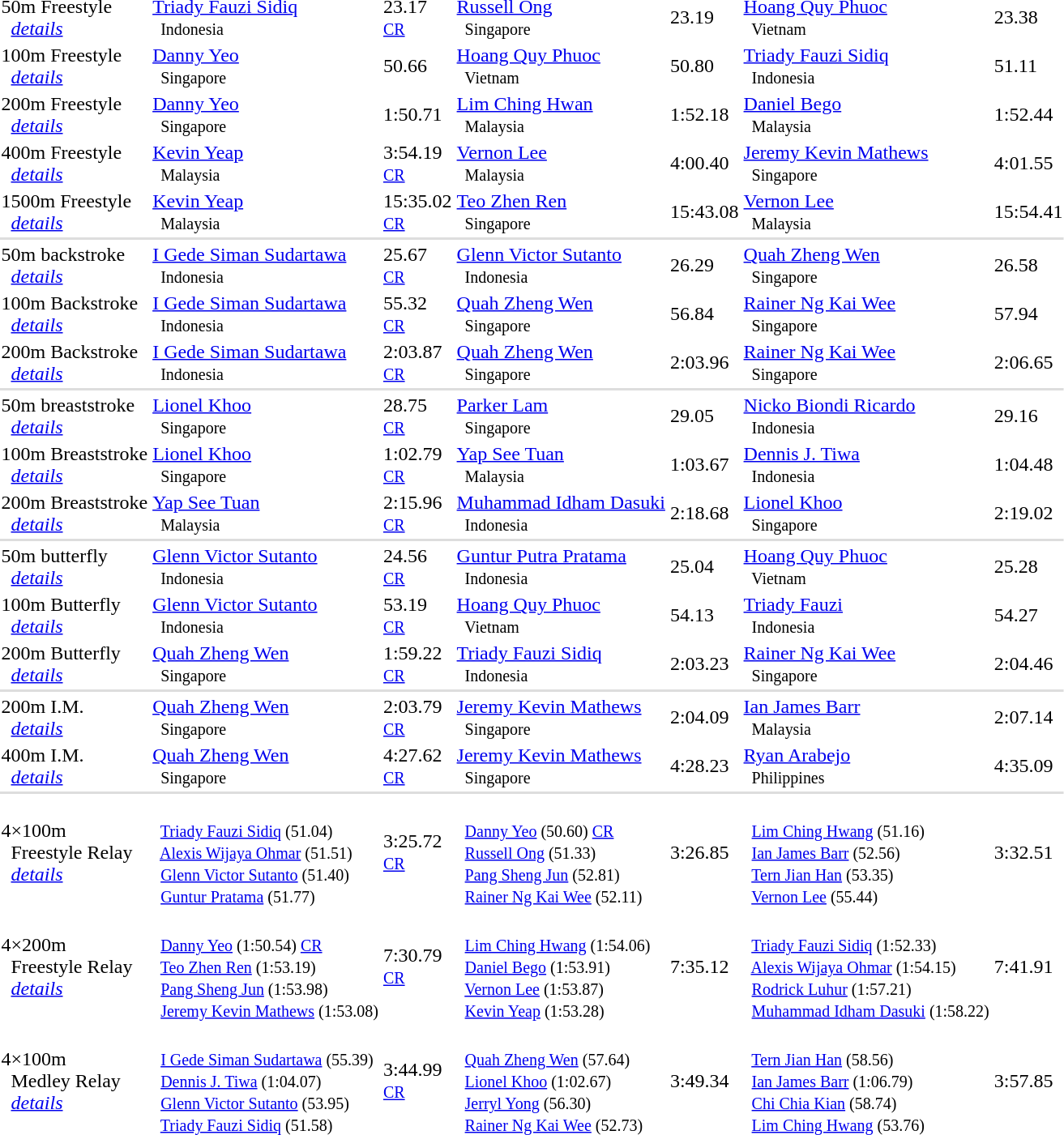<table>
<tr>
<td>50m Freestyle <br>  <em><a href='#'>details</a></em></td>
<td><a href='#'>Triady Fauzi Sidiq</a> <small><br>    Indonesia </small></td>
<td>23.17 <small><br><a href='#'>CR</a></small></td>
<td><a href='#'>Russell Ong</a> <small><br>    Singapore </small></td>
<td>23.19</td>
<td><a href='#'>Hoang Quy Phuoc</a> <small><br>    Vietnam </small></td>
<td>23.38</td>
</tr>
<tr>
<td>100m Freestyle <br>  <em><a href='#'>details</a></em></td>
<td><a href='#'>Danny Yeo</a> <small><br>    Singapore </small></td>
<td>50.66</td>
<td><a href='#'>Hoang Quy Phuoc</a> <small><br>    Vietnam </small></td>
<td>50.80</td>
<td><a href='#'>Triady Fauzi Sidiq</a> <small><br>    Indonesia </small></td>
<td>51.11</td>
</tr>
<tr>
<td>200m Freestyle <br>  <em><a href='#'>details</a></em></td>
<td><a href='#'>Danny Yeo</a> <small><br>    Singapore</small></td>
<td>1:50.71</td>
<td><a href='#'>Lim Ching Hwan</a> <small><br>    Malaysia </small></td>
<td>1:52.18</td>
<td><a href='#'>Daniel Bego</a> <small><br>    Malaysia </small></td>
<td>1:52.44</td>
</tr>
<tr>
<td>400m Freestyle <br>  <em><a href='#'>details</a></em></td>
<td><a href='#'>Kevin Yeap</a> <small><br>    Malaysia</small></td>
<td>3:54.19 <small><br><a href='#'>CR</a></small></td>
<td><a href='#'>Vernon Lee</a> <small><br>    Malaysia </small></td>
<td>4:00.40</td>
<td><a href='#'>Jeremy Kevin Mathews</a> <small><br>    Singapore </small></td>
<td>4:01.55</td>
</tr>
<tr>
<td>1500m Freestyle <br>  <em><a href='#'>details</a></em></td>
<td><a href='#'>Kevin Yeap</a> <small><br>    Malaysia </small></td>
<td>15:35.02 <small><br><a href='#'>CR</a></small></td>
<td><a href='#'>Teo Zhen Ren</a> <small><br>    Singapore</small></td>
<td>15:43.08</td>
<td><a href='#'>Vernon Lee</a> <small><br>    Malaysia </small></td>
<td>15:54.41</td>
</tr>
<tr bgcolor=#DDDDDD>
<td colspan=7></td>
</tr>
<tr>
<td>50m backstroke <br>  <em><a href='#'>details</a></em></td>
<td><a href='#'>I Gede Siman Sudartawa</a> <small><br>    Indonesia </small></td>
<td>25.67 <small><br><a href='#'>CR</a></small></td>
<td><a href='#'>Glenn Victor Sutanto</a> <small><br>    Indonesia </small></td>
<td>26.29</td>
<td><a href='#'>Quah Zheng Wen</a> <small><br>    Singapore </small></td>
<td>26.58</td>
</tr>
<tr>
<td>100m Backstroke <br>  <em><a href='#'>details</a></em></td>
<td><a href='#'>I Gede Siman Sudartawa</a> <small><br>    Indonesia</small></td>
<td>55.32 <small><br><a href='#'>CR</a></small></td>
<td><a href='#'>Quah Zheng Wen</a> <small><br>    Singapore </small></td>
<td>56.84</td>
<td><a href='#'>Rainer Ng Kai Wee</a> <small><br>    Singapore </small></td>
<td>57.94</td>
</tr>
<tr>
<td>200m Backstroke <br>  <em><a href='#'>details</a></em></td>
<td><a href='#'>I Gede Siman Sudartawa</a> <small><br>    Indonesia </small></td>
<td>2:03.87 <small><br><a href='#'>CR</a></small></td>
<td><a href='#'>Quah Zheng Wen</a> <small><br>    Singapore </small></td>
<td>2:03.96</td>
<td><a href='#'>Rainer Ng Kai Wee</a> <small><br>    Singapore </small></td>
<td>2:06.65</td>
</tr>
<tr bgcolor=#DDDDDD>
<td colspan=7></td>
</tr>
<tr>
<td>50m breaststroke <br>  <em><a href='#'>details</a></em></td>
<td><a href='#'>Lionel Khoo</a> <small><br>    Singapore </small></td>
<td>28.75 <small><br><a href='#'>CR</a></small></td>
<td><a href='#'>Parker Lam</a> <small><br>    Singapore </small></td>
<td>29.05</td>
<td><a href='#'>Nicko Biondi Ricardo</a> <small><br>    Indonesia </small></td>
<td>29.16</td>
</tr>
<tr>
<td>100m Breaststroke <br>  <em><a href='#'>details</a></em></td>
<td><a href='#'>Lionel Khoo</a> <small><br>    Singapore</small></td>
<td>1:02.79 <small><br><a href='#'>CR</a></small></td>
<td><a href='#'>Yap See Tuan</a> <small><br>    Malaysia</small></td>
<td>1:03.67</td>
<td><a href='#'>Dennis J. Tiwa</a> <small><br>    Indonesia </small></td>
<td>1:04.48</td>
</tr>
<tr>
<td>200m Breaststroke <br>  <em><a href='#'>details</a></em></td>
<td><a href='#'>Yap See Tuan</a> <small><br>    Malaysia </small></td>
<td>2:15.96 <small><br><a href='#'>CR</a></small></td>
<td><a href='#'>Muhammad Idham Dasuki</a> <small><br>    Indonesia</small></td>
<td>2:18.68</td>
<td><a href='#'>Lionel Khoo</a> <small><br>    Singapore</small></td>
<td>2:19.02</td>
</tr>
<tr bgcolor=#DDDDDD>
<td colspan=7></td>
</tr>
<tr>
<td>50m butterfly <br>  <em><a href='#'>details</a></em></td>
<td><a href='#'>Glenn Victor Sutanto</a> <small><br>    Indonesia </small></td>
<td>24.56 <small><br><a href='#'>CR</a></small></td>
<td><a href='#'>Guntur Putra Pratama</a> <small><br>    Indonesia </small></td>
<td>25.04</td>
<td><a href='#'>Hoang Quy Phuoc</a> <small><br>    Vietnam </small></td>
<td>25.28</td>
</tr>
<tr>
<td>100m Butterfly <br>  <em><a href='#'>details</a></em></td>
<td><a href='#'>Glenn Victor Sutanto</a> <small><br>    Indonesia</small></td>
<td>53.19 <small><br><a href='#'>CR</a></small></td>
<td><a href='#'>Hoang Quy Phuoc</a> <small><br>    Vietnam</small></td>
<td>54.13</td>
<td><a href='#'>Triady Fauzi</a> <small><br>    Indonesia</small></td>
<td>54.27</td>
</tr>
<tr>
<td>200m Butterfly <br>  <em><a href='#'>details</a></em></td>
<td><a href='#'>Quah Zheng Wen</a> <small><br>    Singapore</small></td>
<td>1:59.22 <small><br><a href='#'>CR</a></small></td>
<td><a href='#'>Triady Fauzi Sidiq</a> <small><br>    Indonesia</small></td>
<td>2:03.23</td>
<td><a href='#'>Rainer Ng Kai Wee</a> <small><br>    Singapore</small></td>
<td>2:04.46</td>
</tr>
<tr bgcolor=#DDDDDD>
<td colspan=7></td>
</tr>
<tr>
<td>200m I.M. <br>  <em><a href='#'>details</a></em></td>
<td><a href='#'>Quah Zheng Wen</a> <small><br>    Singapore </small></td>
<td>2:03.79 <small><br><a href='#'>CR</a></small></td>
<td><a href='#'>Jeremy Kevin Mathews</a> <small><br>    Singapore </small></td>
<td>2:04.09</td>
<td><a href='#'>Ian James Barr</a> <small><br>    Malaysia </small></td>
<td>2:07.14</td>
</tr>
<tr>
<td>400m I.M. <br>  <em><a href='#'>details</a></em></td>
<td><a href='#'>Quah Zheng Wen</a> <small><br>    Singapore </small></td>
<td>4:27.62 <small><br><a href='#'>CR</a></small></td>
<td><a href='#'>Jeremy Kevin Mathews</a> <small><br>    Singapore </small></td>
<td>4:28.23</td>
<td><a href='#'>Ryan Arabejo</a> <small><br>    Philippines</small></td>
<td>4:35.09</td>
</tr>
<tr bgcolor=#DDDDDD>
<td colspan=7></td>
</tr>
<tr>
<td>4×100m <br>  Freestyle Relay <br>  <em><a href='#'>details</a></em></td>
<td> <small><br>  <a href='#'>Triady Fauzi Sidiq</a> (51.04) <br>  <a href='#'>Alexis Wijaya Ohmar</a> (51.51)<br>  <a href='#'>Glenn Victor Sutanto</a> (51.40)<br>  <a href='#'>Guntur Pratama</a> (51.77)</small></td>
<td>3:25.72 <small><br><a href='#'>CR</a></small></td>
<td> <small><br>  <a href='#'>Danny Yeo</a> (50.60) <a href='#'>CR</a><br>  <a href='#'>Russell Ong</a> (51.33)<br>  <a href='#'>Pang Sheng Jun</a> (52.81)<br>  <a href='#'>Rainer Ng Kai Wee</a> (52.11)</small></td>
<td>3:26.85</td>
<td> <small><br>  <a href='#'>Lim Ching Hwang</a> (51.16)<br>  <a href='#'>Ian James Barr</a> (52.56)<br>  <a href='#'>Tern Jian Han</a> (53.35)<br>  <a href='#'>Vernon Lee</a> (55.44)</small></td>
<td>3:32.51</td>
</tr>
<tr>
<td>4×200m <br>  Freestyle Relay <br>  <em><a href='#'>details</a></em></td>
<td> <small><br>  <a href='#'>Danny Yeo</a> (1:50.54) <a href='#'>CR</a><br>  <a href='#'>Teo Zhen Ren</a> (1:53.19)<br>  <a href='#'>Pang Sheng Jun</a> (1:53.98)<br>  <a href='#'>Jeremy Kevin Mathews</a> (1:53.08)</small></td>
<td>7:30.79 <small><br><a href='#'>CR</a></small></td>
<td> <small><br>  <a href='#'>Lim Ching Hwang</a> (1:54.06)<br>  <a href='#'>Daniel Bego</a> (1:53.91)<br>  <a href='#'>Vernon Lee</a> (1:53.87)<br>  <a href='#'>Kevin Yeap</a> (1:53.28)</small></td>
<td>7:35.12</td>
<td> <small><br>  <a href='#'>Triady Fauzi Sidiq</a> (1:52.33)<br>  <a href='#'>Alexis Wijaya Ohmar</a> (1:54.15)<br>  <a href='#'>Rodrick Luhur</a> (1:57.21)<br>  <a href='#'>Muhammad Idham Dasuki</a> (1:58.22)</small></td>
<td>7:41.91</td>
</tr>
<tr>
<td>4×100m <br>  Medley Relay <br>  <em><a href='#'>details</a></em></td>
<td> <small><br>  <a href='#'>I Gede Siman Sudartawa</a> (55.39)<br>  <a href='#'>Dennis J. Tiwa</a> (1:04.07)<br>  <a href='#'>Glenn Victor Sutanto</a> (53.95)<br>  <a href='#'>Triady Fauzi Sidiq</a> (51.58)</small></td>
<td>3:44.99 <small><br><a href='#'>CR</a></small></td>
<td> <small><br>  <a href='#'>Quah Zheng Wen</a> (57.64) <br>  <a href='#'>Lionel Khoo</a> (1:02.67)<br>  <a href='#'>Jerryl Yong</a> (56.30)<br>  <a href='#'>Rainer Ng Kai Wee</a> (52.73)</small></td>
<td>3:49.34</td>
<td>  <small><br>  <a href='#'>Tern Jian Han</a> (58.56)<br>  <a href='#'>Ian James Barr</a> (1:06.79)<br>  <a href='#'>Chi Chia Kian</a> (58.74)<br>  <a href='#'>Lim Ching Hwang</a> (53.76)</small></td>
<td>3:57.85</td>
</tr>
</table>
